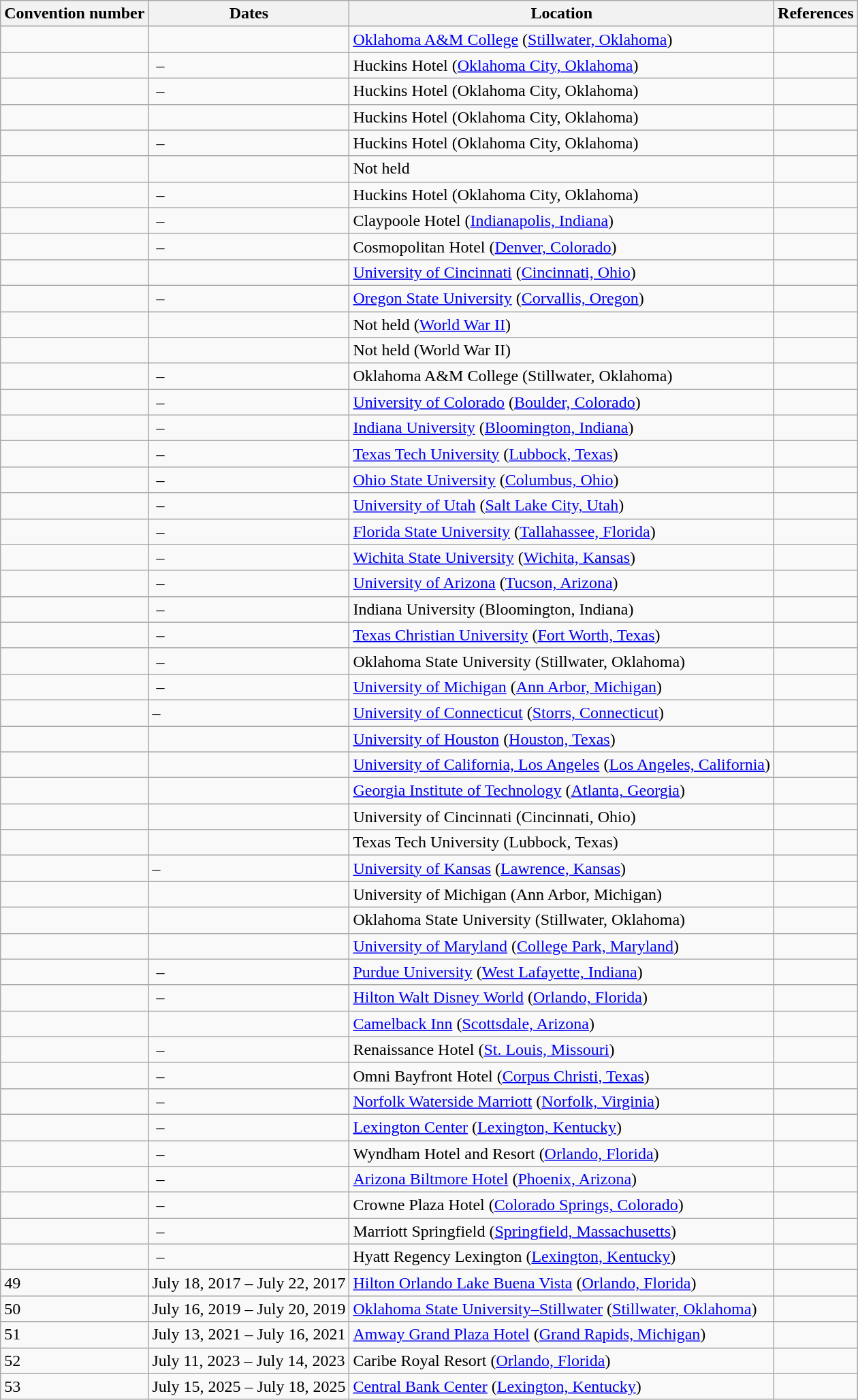<table class="wikitable sortable">
<tr>
<th>Convention number</th>
<th>Dates</th>
<th>Location</th>
<th>References</th>
</tr>
<tr>
<td></td>
<td></td>
<td><a href='#'>Oklahoma A&M College</a> (<a href='#'>Stillwater, Oklahoma</a>)</td>
<td></td>
</tr>
<tr>
<td></td>
<td> – </td>
<td>Huckins Hotel (<a href='#'>Oklahoma City, Oklahoma</a>)</td>
<td></td>
</tr>
<tr>
<td></td>
<td> – </td>
<td>Huckins Hotel (Oklahoma City, Oklahoma)</td>
<td></td>
</tr>
<tr>
<td></td>
<td></td>
<td>Huckins Hotel (Oklahoma City, Oklahoma)</td>
<td></td>
</tr>
<tr>
<td></td>
<td> – </td>
<td>Huckins Hotel (Oklahoma City, Oklahoma)</td>
<td></td>
</tr>
<tr>
<td></td>
<td></td>
<td>Not held</td>
<td></td>
</tr>
<tr>
<td></td>
<td> – </td>
<td>Huckins Hotel (Oklahoma City, Oklahoma)</td>
<td></td>
</tr>
<tr>
<td></td>
<td> – </td>
<td>Claypoole Hotel (<a href='#'>Indianapolis, Indiana</a>)</td>
<td></td>
</tr>
<tr>
<td></td>
<td> – </td>
<td>Cosmopolitan Hotel (<a href='#'>Denver, Colorado</a>)</td>
<td></td>
</tr>
<tr>
<td></td>
<td></td>
<td><a href='#'>University of Cincinnati</a> (<a href='#'>Cincinnati, Ohio</a>)</td>
<td></td>
</tr>
<tr>
<td></td>
<td> – </td>
<td><a href='#'>Oregon State University</a> (<a href='#'>Corvallis, Oregon</a>)</td>
<td></td>
</tr>
<tr>
<td></td>
<td></td>
<td>Not held (<a href='#'>World War II</a>)</td>
<td></td>
</tr>
<tr>
<td></td>
<td></td>
<td>Not held (World War II)</td>
<td></td>
</tr>
<tr>
<td></td>
<td> – </td>
<td>Oklahoma A&M College (Stillwater, Oklahoma)</td>
<td></td>
</tr>
<tr>
<td></td>
<td> – </td>
<td><a href='#'>University of Colorado</a> (<a href='#'>Boulder, Colorado</a>)</td>
<td></td>
</tr>
<tr>
<td></td>
<td> – </td>
<td><a href='#'>Indiana University</a> (<a href='#'>Bloomington, Indiana</a>)</td>
<td></td>
</tr>
<tr>
<td></td>
<td> – </td>
<td><a href='#'>Texas Tech University</a> (<a href='#'>Lubbock, Texas</a>)</td>
<td></td>
</tr>
<tr>
<td></td>
<td> – </td>
<td><a href='#'>Ohio State University</a> (<a href='#'>Columbus, Ohio</a>)</td>
<td></td>
</tr>
<tr>
<td></td>
<td> – </td>
<td><a href='#'>University of Utah</a> (<a href='#'>Salt Lake City, Utah</a>)</td>
<td></td>
</tr>
<tr>
<td></td>
<td> – </td>
<td><a href='#'>Florida State University</a> (<a href='#'>Tallahassee, Florida</a>)</td>
<td></td>
</tr>
<tr>
<td></td>
<td> – </td>
<td><a href='#'>Wichita State University</a> (<a href='#'>Wichita, Kansas</a>)</td>
<td></td>
</tr>
<tr>
<td></td>
<td> – </td>
<td><a href='#'>University of Arizona</a> (<a href='#'>Tucson, Arizona</a>)</td>
<td></td>
</tr>
<tr>
<td></td>
<td> – </td>
<td>Indiana University (Bloomington, Indiana)</td>
<td></td>
</tr>
<tr>
<td></td>
<td> – </td>
<td><a href='#'>Texas Christian University</a> (<a href='#'>Fort Worth, Texas</a>)</td>
<td></td>
</tr>
<tr>
<td></td>
<td> – </td>
<td>Oklahoma State University (Stillwater, Oklahoma)</td>
<td></td>
</tr>
<tr>
<td></td>
<td> – </td>
<td><a href='#'>University of Michigan</a> (<a href='#'>Ann Arbor, Michigan</a>)</td>
<td></td>
</tr>
<tr>
<td></td>
<td>–</td>
<td><a href='#'>University of Connecticut</a> (<a href='#'>Storrs, Connecticut</a>)</td>
<td></td>
</tr>
<tr>
<td></td>
<td></td>
<td><a href='#'>University of Houston</a> (<a href='#'>Houston, Texas</a>)</td>
<td></td>
</tr>
<tr>
<td></td>
<td></td>
<td><a href='#'>University of California, Los Angeles</a> (<a href='#'>Los Angeles, California</a>)</td>
<td></td>
</tr>
<tr>
<td></td>
<td></td>
<td><a href='#'>Georgia Institute of Technology</a> (<a href='#'>Atlanta, Georgia</a>)</td>
<td></td>
</tr>
<tr>
<td></td>
<td></td>
<td>University of Cincinnati (Cincinnati, Ohio)</td>
<td></td>
</tr>
<tr>
<td></td>
<td></td>
<td>Texas Tech University (Lubbock, Texas)</td>
<td></td>
</tr>
<tr>
<td></td>
<td>–</td>
<td><a href='#'>University of Kansas</a> (<a href='#'>Lawrence, Kansas</a>)</td>
<td></td>
</tr>
<tr>
<td></td>
<td></td>
<td>University of Michigan (Ann Arbor, Michigan)</td>
<td></td>
</tr>
<tr>
<td></td>
<td></td>
<td>Oklahoma State University (Stillwater, Oklahoma)</td>
<td></td>
</tr>
<tr>
<td></td>
<td></td>
<td><a href='#'>University of Maryland</a> (<a href='#'>College Park, Maryland</a>)</td>
<td></td>
</tr>
<tr>
<td></td>
<td> – </td>
<td><a href='#'>Purdue University</a> (<a href='#'>West Lafayette, Indiana</a>)</td>
<td></td>
</tr>
<tr>
<td></td>
<td> – </td>
<td><a href='#'>Hilton Walt Disney World</a> (<a href='#'>Orlando, Florida</a>)</td>
<td></td>
</tr>
<tr>
<td></td>
<td></td>
<td><a href='#'>Camelback Inn</a> (<a href='#'>Scottsdale, Arizona</a>)</td>
<td></td>
</tr>
<tr>
<td></td>
<td> – </td>
<td>Renaissance Hotel (<a href='#'>St. Louis, Missouri</a>)</td>
<td></td>
</tr>
<tr>
<td></td>
<td> – </td>
<td>Omni Bayfront Hotel (<a href='#'>Corpus Christi, Texas</a>)</td>
<td></td>
</tr>
<tr>
<td></td>
<td> – </td>
<td><a href='#'>Norfolk Waterside Marriott</a> (<a href='#'>Norfolk, Virginia</a>)</td>
<td></td>
</tr>
<tr>
<td></td>
<td> – </td>
<td><a href='#'>Lexington Center</a> (<a href='#'>Lexington, Kentucky</a>)</td>
<td></td>
</tr>
<tr>
<td></td>
<td> – </td>
<td>Wyndham Hotel and Resort (<a href='#'>Orlando, Florida</a>)</td>
<td></td>
</tr>
<tr>
<td></td>
<td> – </td>
<td><a href='#'>Arizona Biltmore Hotel</a> (<a href='#'>Phoenix, Arizona</a>)</td>
<td></td>
</tr>
<tr>
<td></td>
<td> – </td>
<td>Crowne Plaza Hotel (<a href='#'>Colorado Springs, Colorado</a>)</td>
<td></td>
</tr>
<tr>
<td></td>
<td> – </td>
<td>Marriott Springfield (<a href='#'>Springfield, Massachusetts</a>)</td>
<td></td>
</tr>
<tr>
<td></td>
<td> – </td>
<td>Hyatt Regency Lexington (<a href='#'>Lexington, Kentucky</a>)</td>
<td></td>
</tr>
<tr>
<td>49</td>
<td>July 18, 2017 – July 22, 2017</td>
<td><a href='#'>Hilton Orlando Lake Buena Vista</a> (<a href='#'>Orlando, Florida</a>)</td>
<td></td>
</tr>
<tr>
<td>50</td>
<td>July 16, 2019 – July 20, 2019</td>
<td><a href='#'>Oklahoma State University–Stillwater</a> (<a href='#'>Stillwater, Oklahoma</a>)</td>
<td></td>
</tr>
<tr>
<td>51</td>
<td>July 13, 2021 – July 16, 2021</td>
<td><a href='#'>Amway Grand Plaza Hotel</a> (<a href='#'>Grand Rapids, Michigan</a>)</td>
<td></td>
</tr>
<tr>
<td>52</td>
<td>July 11, 2023 – July 14, 2023</td>
<td>Caribe Royal Resort (<a href='#'>Orlando, Florida</a>)</td>
<td></td>
</tr>
<tr>
<td>53</td>
<td>July 15, 2025 – July 18, 2025</td>
<td><a href='#'>Central Bank Center</a> (<a href='#'>Lexington, Kentucky</a>)</td>
<td></td>
</tr>
</table>
